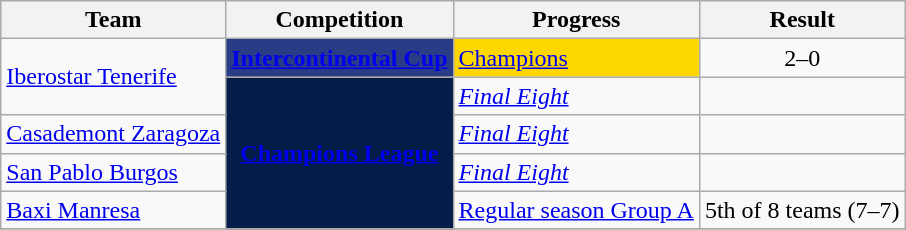<table class="wikitable sortable">
<tr>
<th>Team</th>
<th>Competition</th>
<th>Progress</th>
<th>Result</th>
</tr>
<tr>
<td rowspan="2"><a href='#'>Iberostar Tenerife</a></td>
<td style="background-color:#2A3C85;color:#FFFFFF;text-align:center"><strong><a href='#'><span>Intercontinental Cup</span></a></strong></td>
<td bgcolor=#FFD700><a href='#'>Champions</a></td>
<td style="text-align:center">2–0</td>
</tr>
<tr>
<td rowspan="4" style="background-color:#071D49;color:#D0D3D4;text-align:center"><strong><a href='#'><span>Champions League</span></a></strong></td>
<td><em><a href='#'>Final Eight</a></em></td>
<td style="text-align:center"></td>
</tr>
<tr>
<td><a href='#'>Casademont Zaragoza</a></td>
<td><em><a href='#'>Final Eight</a></em></td>
<td style="text-align:center"></td>
</tr>
<tr>
<td><a href='#'>San Pablo Burgos</a></td>
<td><em><a href='#'>Final Eight</a></em></td>
<td style="text-align:center"></td>
</tr>
<tr>
<td><a href='#'>Baxi Manresa</a></td>
<td><a href='#'>Regular season Group A</a></td>
<td style="text-align:center">5th of 8 teams (7–7)</td>
</tr>
<tr>
</tr>
</table>
